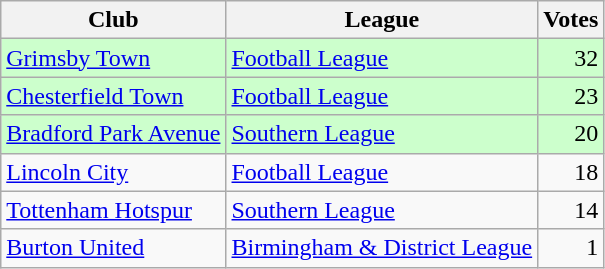<table class=wikitable style=text-align:left>
<tr>
<th>Club</th>
<th>League</th>
<th>Votes</th>
</tr>
<tr bgcolor=ccffcc>
<td><a href='#'>Grimsby Town</a></td>
<td><a href='#'>Football League</a></td>
<td align=right>32</td>
</tr>
<tr bgcolor=ccffcc>
<td><a href='#'>Chesterfield Town</a></td>
<td><a href='#'>Football League</a></td>
<td align=right>23</td>
</tr>
<tr bgcolor=ccffcc>
<td><a href='#'>Bradford Park Avenue</a></td>
<td><a href='#'>Southern League</a></td>
<td align=right>20</td>
</tr>
<tr>
<td><a href='#'>Lincoln City</a></td>
<td><a href='#'>Football League</a></td>
<td align=right>18</td>
</tr>
<tr>
<td><a href='#'>Tottenham Hotspur</a></td>
<td><a href='#'>Southern League</a></td>
<td align=right>14</td>
</tr>
<tr>
<td><a href='#'>Burton United</a></td>
<td><a href='#'>Birmingham & District League</a></td>
<td align=right>1</td>
</tr>
</table>
